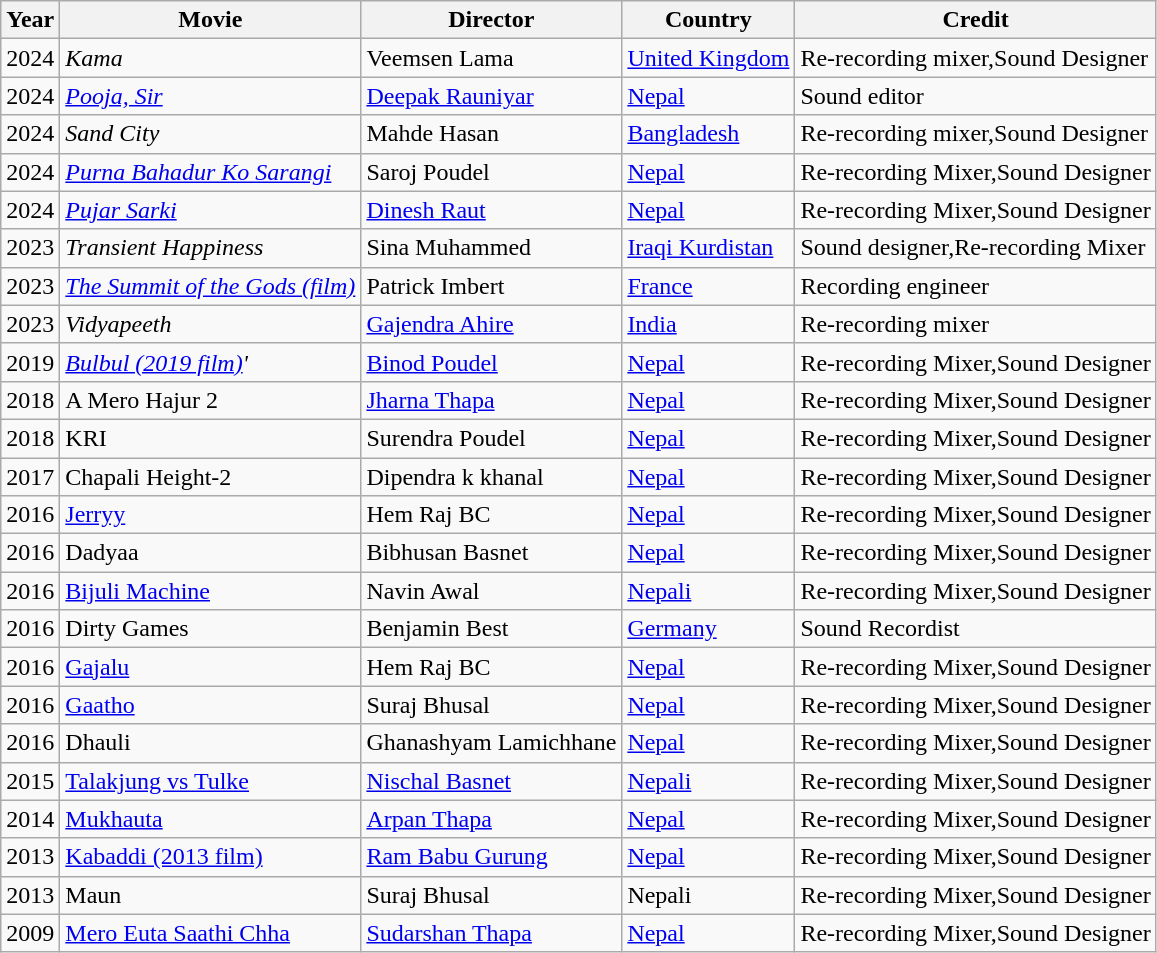<table class="wikitable" border="1">
<tr>
<th>Year</th>
<th>Movie</th>
<th>Director</th>
<th>Country</th>
<th>Credit</th>
</tr>
<tr>
<td>2024</td>
<td><em>Kama</em></td>
<td>Veemsen Lama</td>
<td><a href='#'>United Kingdom</a></td>
<td>Re-recording mixer,Sound Designer</td>
</tr>
<tr>
<td>2024</td>
<td><em><a href='#'>Pooja, Sir</a></em></td>
<td><a href='#'>Deepak Rauniyar</a></td>
<td><a href='#'>Nepal</a></td>
<td>Sound editor</td>
</tr>
<tr>
<td>2024</td>
<td><em>Sand City</em></td>
<td>Mahde Hasan</td>
<td><a href='#'>Bangladesh</a></td>
<td>Re-recording mixer,Sound Designer</td>
</tr>
<tr>
<td>2024</td>
<td><em><a href='#'>Purna Bahadur Ko Sarangi</a></em></td>
<td>Saroj Poudel</td>
<td><a href='#'>Nepal</a></td>
<td>Re-recording Mixer,Sound Designer</td>
</tr>
<tr>
<td>2024</td>
<td><em><a href='#'>Pujar Sarki</a></em></td>
<td><a href='#'>Dinesh Raut</a></td>
<td><a href='#'>Nepal</a></td>
<td>Re-recording Mixer,Sound Designer</td>
</tr>
<tr>
<td>2023</td>
<td><em>Transient Happiness</em></td>
<td>Sina Muhammed</td>
<td><a href='#'>Iraqi Kurdistan</a></td>
<td>Sound designer,Re-recording Mixer</td>
</tr>
<tr>
<td>2023</td>
<td><em><a href='#'>The Summit of the Gods (film)</a></em></td>
<td>Patrick Imbert</td>
<td><a href='#'>France</a></td>
<td>Recording engineer</td>
</tr>
<tr>
<td>2023</td>
<td><em>Vidyapeeth</em></td>
<td><a href='#'>Gajendra Ahire</a></td>
<td><a href='#'>India</a></td>
<td>Re-recording mixer</td>
</tr>
<tr>
<td>2019</td>
<td><em><a href='#'>Bulbul (2019 film)</a>'</td>
<td><a href='#'>Binod Poudel</a></td>
<td><a href='#'>Nepal</a></td>
<td>Re-recording Mixer,Sound Designer</td>
</tr>
<tr>
<td>2018</td>
<td></em>A Mero Hajur 2<em></td>
<td><a href='#'>Jharna Thapa</a></td>
<td><a href='#'>Nepal</a></td>
<td>Re-recording Mixer,Sound Designer</td>
</tr>
<tr>
<td>2018</td>
<td>KRI</td>
<td>Surendra Poudel</td>
<td></em><a href='#'>Nepal</a><em></td>
<td>Re-recording Mixer,Sound Designer</td>
</tr>
<tr>
<td>2017</td>
<td></em>Chapali Height-2<em></td>
<td>Dipendra k khanal</td>
<td><a href='#'>Nepal</a></td>
<td>Re-recording Mixer,Sound Designer</td>
</tr>
<tr>
<td>2016</td>
<td></em><a href='#'>Jerryy</a><em></td>
<td>Hem Raj BC</td>
<td><a href='#'>Nepal</a></td>
<td>Re-recording Mixer,Sound Designer</td>
</tr>
<tr>
<td>2016</td>
<td></em>Dadyaa<em></td>
<td>Bibhusan Basnet</td>
<td><a href='#'>Nepal</a></td>
<td>Re-recording Mixer,Sound Designer</td>
</tr>
<tr>
<td>2016</td>
<td></em><a href='#'>Bijuli Machine</a><em></td>
<td>Navin Awal</td>
<td><a href='#'>Nepali</a></td>
<td>Re-recording Mixer,Sound Designer</td>
</tr>
<tr>
<td>2016</td>
<td></em>Dirty Games<em></td>
<td>Benjamin Best</td>
<td><a href='#'>Germany</a></td>
<td>Sound Recordist</td>
</tr>
<tr>
<td>2016</td>
<td></em><a href='#'>Gajalu</a><em></td>
<td>Hem Raj BC</td>
<td><a href='#'>Nepal</a></td>
<td>Re-recording Mixer,Sound Designer</td>
</tr>
<tr>
<td>2016</td>
<td><a href='#'>Gaatho</a></td>
<td>Suraj Bhusal</td>
<td><a href='#'>Nepal</a></td>
<td>Re-recording Mixer,Sound Designer</td>
</tr>
<tr>
<td>2016</td>
<td>Dhauli</td>
<td>Ghanashyam Lamichhane</td>
<td><a href='#'>Nepal</a></td>
<td>Re-recording Mixer,Sound Designer</td>
</tr>
<tr>
<td>2015</td>
<td><a href='#'>Talakjung vs Tulke</a></td>
<td><a href='#'>Nischal Basnet</a></td>
<td><a href='#'>Nepali</a></td>
<td>Re-recording Mixer,Sound Designer</td>
</tr>
<tr>
<td>2014</td>
<td></em><a href='#'>Mukhauta</a><em></td>
<td><a href='#'>Arpan Thapa</a></td>
<td><a href='#'>Nepal</a></td>
<td>Re-recording Mixer,Sound Designer</td>
</tr>
<tr>
<td>2013</td>
<td></em><a href='#'>Kabaddi (2013 film)</a><em></td>
<td><a href='#'>Ram Babu Gurung</a></td>
<td><a href='#'>Nepal</a></td>
<td>Re-recording Mixer,Sound Designer</td>
</tr>
<tr>
<td>2013</td>
<td></em>Maun<em></td>
<td>Suraj Bhusal</td>
<td>Nepali</td>
<td>Re-recording Mixer,Sound Designer</td>
</tr>
<tr>
<td>2009</td>
<td></em><a href='#'>Mero Euta Saathi Chha</a><em></td>
<td><a href='#'>Sudarshan Thapa</a></td>
<td><a href='#'>Nepal</a></td>
<td>Re-recording Mixer,Sound Designer</td>
</tr>
</table>
